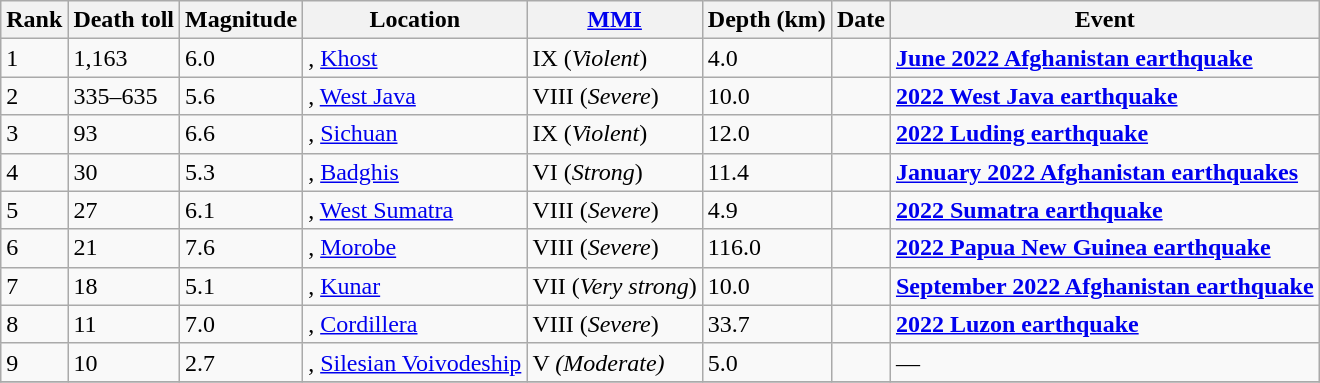<table class="sortable wikitable" style="font-size:100%;">
<tr>
<th>Rank</th>
<th>Death toll</th>
<th>Magnitude</th>
<th>Location</th>
<th><a href='#'>MMI</a></th>
<th>Depth (km)</th>
<th>Date</th>
<th>Event</th>
</tr>
<tr>
<td>1</td>
<td>1,163</td>
<td>6.0</td>
<td>, <a href='#'>Khost</a></td>
<td>IX (<em>Violent</em>)</td>
<td>4.0</td>
<td></td>
<td><strong><a href='#'>June 2022 Afghanistan earthquake</a></strong></td>
</tr>
<tr>
<td>2</td>
<td>335–635</td>
<td>5.6</td>
<td>, <a href='#'>West Java</a></td>
<td>VIII (<em>Severe</em>)</td>
<td>10.0</td>
<td></td>
<td><strong><a href='#'>2022 West Java earthquake</a></strong></td>
</tr>
<tr>
<td>3</td>
<td>93</td>
<td>6.6</td>
<td>, <a href='#'>Sichuan</a></td>
<td>IX (<em>Violent</em>)</td>
<td>12.0</td>
<td></td>
<td><strong><a href='#'>2022 Luding earthquake</a></strong></td>
</tr>
<tr>
<td>4</td>
<td>30</td>
<td>5.3</td>
<td>, <a href='#'>Badghis</a></td>
<td>VI (<em>Strong</em>)</td>
<td>11.4</td>
<td></td>
<td><strong><a href='#'>January 2022 Afghanistan earthquakes</a></strong></td>
</tr>
<tr>
<td>5</td>
<td>27</td>
<td>6.1</td>
<td>, <a href='#'>West Sumatra</a></td>
<td>VIII (<em>Severe</em>)</td>
<td>4.9</td>
<td></td>
<td><strong><a href='#'>2022 Sumatra earthquake</a></strong></td>
</tr>
<tr>
<td>6</td>
<td>21</td>
<td>7.6</td>
<td>, <a href='#'>Morobe</a></td>
<td>VIII (<em>Severe</em>)</td>
<td>116.0</td>
<td></td>
<td><strong><a href='#'>2022 Papua New Guinea earthquake</a></strong></td>
</tr>
<tr>
<td>7</td>
<td>18</td>
<td>5.1</td>
<td>, <a href='#'>Kunar</a></td>
<td>VII (<em>Very strong</em>)</td>
<td>10.0</td>
<td></td>
<td><strong><a href='#'>September 2022 Afghanistan earthquake</a></strong></td>
</tr>
<tr>
<td>8</td>
<td>11</td>
<td>7.0</td>
<td>, <a href='#'>Cordillera</a></td>
<td>VIII (<em>Severe</em>)</td>
<td>33.7</td>
<td></td>
<td><strong><a href='#'>2022 Luzon earthquake</a></strong></td>
</tr>
<tr>
<td>9</td>
<td>10</td>
<td>2.7</td>
<td>, <a href='#'>Silesian Voivodeship</a></td>
<td>V <em>(Moderate)</em></td>
<td>5.0</td>
<td></td>
<td>—</td>
</tr>
<tr>
</tr>
</table>
